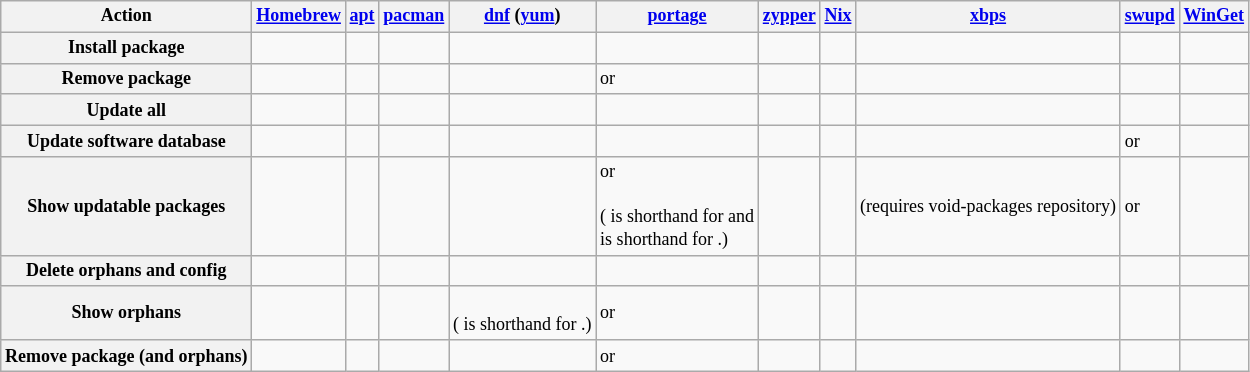<table class="wikitable plainrowheaders" style="font-size:75%">
<tr>
<th>Action</th>
<th><a href='#'>Homebrew</a></th>
<th><a href='#'>apt</a></th>
<th><a href='#'>pacman</a></th>
<th><a href='#'>dnf</a> (<a href='#'>yum</a>)</th>
<th><a href='#'>portage</a></th>
<th><a href='#'>zypper</a></th>
<th><a href='#'>Nix</a></th>
<th><a href='#'>xbps</a></th>
<th><a href='#'>swupd</a></th>
<th><a href='#'>WinGet</a></th>
</tr>
<tr>
<th scope=row>Install package</th>
<td></td>
<td></td>
<td></td>
<td></td>
<td></td>
<td></td>
<td></td>
<td></td>
<td></td>
<td></td>
</tr>
<tr>
<th scope=row>Remove package</th>
<td></td>
<td></td>
<td></td>
<td></td>
<td> or <br></td>
<td></td>
<td></td>
<td></td>
<td></td>
<td></td>
</tr>
<tr>
<th scope="row">Update all</th>
<td></td>
<td></td>
<td></td>
<td></td>
<td></td>
<td></td>
<td></td>
<td></td>
<td></td>
<td></td>
</tr>
<tr>
<th scope="row">Update software database</th>
<td></td>
<td></td>
<td></td>
<td></td>
<td></td>
<td></td>
<td></td>
<td></td>
<td> or <br></td>
<td></td>
</tr>
<tr>
<th scope="row">Show updatable packages</th>
<td></td>
<td></td>
<td></td>
<td></td>
<td> or <br><br>( is shorthand for  and<br> is shorthand for .)</td>
<td></td>
<td></td>
<td>(requires void-packages repository)</td>
<td> or <br></td>
<td></td>
</tr>
<tr>
<th scope="row">Delete orphans and config</th>
<td></td>
<td></td>
<td></td>
<td></td>
<td></td>
<td></td>
<td></td>
<td></td>
<td style="white-space:nowrap;"></td>
<td></td>
</tr>
<tr>
<th scope="row">Show orphans</th>
<td></td>
<td></td>
<td></td>
<td><br>( is shorthand for .)</td>
<td> or <br></td>
<td></td>
<td></td>
<td></td>
<td></td>
<td></td>
</tr>
<tr>
<th scope=row>Remove package (and orphans)</th>
<td style="white-space:nowrap;"></td>
<td></td>
<td></td>
<td></td>
<td> or <br></td>
<td></td>
<td></td>
<td></td>
<td style="white-space:nowrap;"></td>
<td></td>
</tr>
</table>
